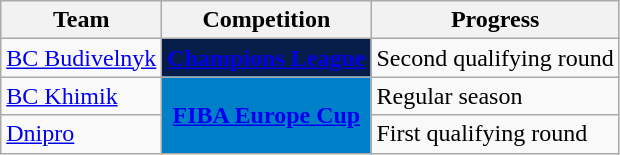<table class="wikitable sortable">
<tr>
<th>Team</th>
<th>Competition</th>
<th>Progress</th>
</tr>
<tr>
<td><a href='#'>BC Budivelnyk</a></td>
<td rowspan="1" style="background-color:#071D49;color:#D0D3D4;text-align:center"><strong><a href='#'><span>Champions League</span></a></strong></td>
<td>Second qualifying round</td>
</tr>
<tr>
<td><a href='#'>BC Khimik</a></td>
<td rowspan=2 style="background-color:#0080C8;color:white;text-align:center"><strong><a href='#'><span>FIBA Europe Cup</span></a></strong></td>
<td>Regular season</td>
</tr>
<tr>
<td><a href='#'>Dnipro</a></td>
<td>First qualifying round</td>
</tr>
</table>
